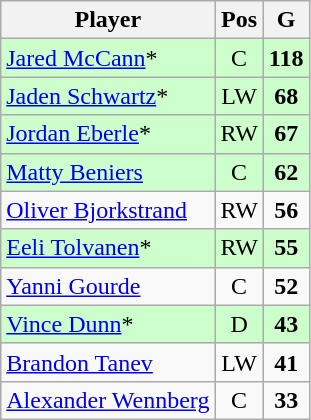<table class="wikitable" style="text-align:center;">
<tr>
<th scope="col">Player</th>
<th scope="col">Pos</th>
<th scope="col">G</th>
</tr>
<tr style="background:#cfc;">
<td scope="row" align="left"><a href='#'>Jared McCann</a>*</td>
<td>C</td>
<td><strong>118</strong></td>
</tr>
<tr style="background:#cfc;">
<td scope="row" align="left"><a href='#'>Jaden Schwartz</a>*</td>
<td>LW</td>
<td><strong>68</strong></td>
</tr>
<tr style="background:#cfc;">
<td scope="row" align="left"><a href='#'>Jordan Eberle</a>*</td>
<td>RW</td>
<td><strong>67</strong></td>
</tr>
<tr style="background:#cfc;">
<td scope="row" align="left"><a href='#'>Matty Beniers</a></td>
<td>C</td>
<td><strong>62</strong></td>
</tr>
<tr>
<td scope="row" align="left"><a href='#'>Oliver Bjorkstrand</a></td>
<td>RW</td>
<td><strong>56</strong></td>
</tr>
<tr style="background:#cfc;">
<td scope="row" align="left"><a href='#'>Eeli Tolvanen</a>*</td>
<td>RW</td>
<td><strong>55</strong></td>
</tr>
<tr>
<td scope="row" align="left"><a href='#'>Yanni Gourde</a></td>
<td>C</td>
<td><strong>52</strong></td>
</tr>
<tr style="background:#cfc;">
<td scope="row" align="left"><a href='#'>Vince Dunn</a>*</td>
<td>D</td>
<td><strong>43</strong></td>
</tr>
<tr>
<td scope="row" align="left"><a href='#'>Brandon Tanev</a></td>
<td>LW</td>
<td><strong>41</strong></td>
</tr>
<tr>
<td scope="row" align="left"><a href='#'>Alexander Wennberg</a></td>
<td>C</td>
<td><strong>33</strong></td>
</tr>
</table>
